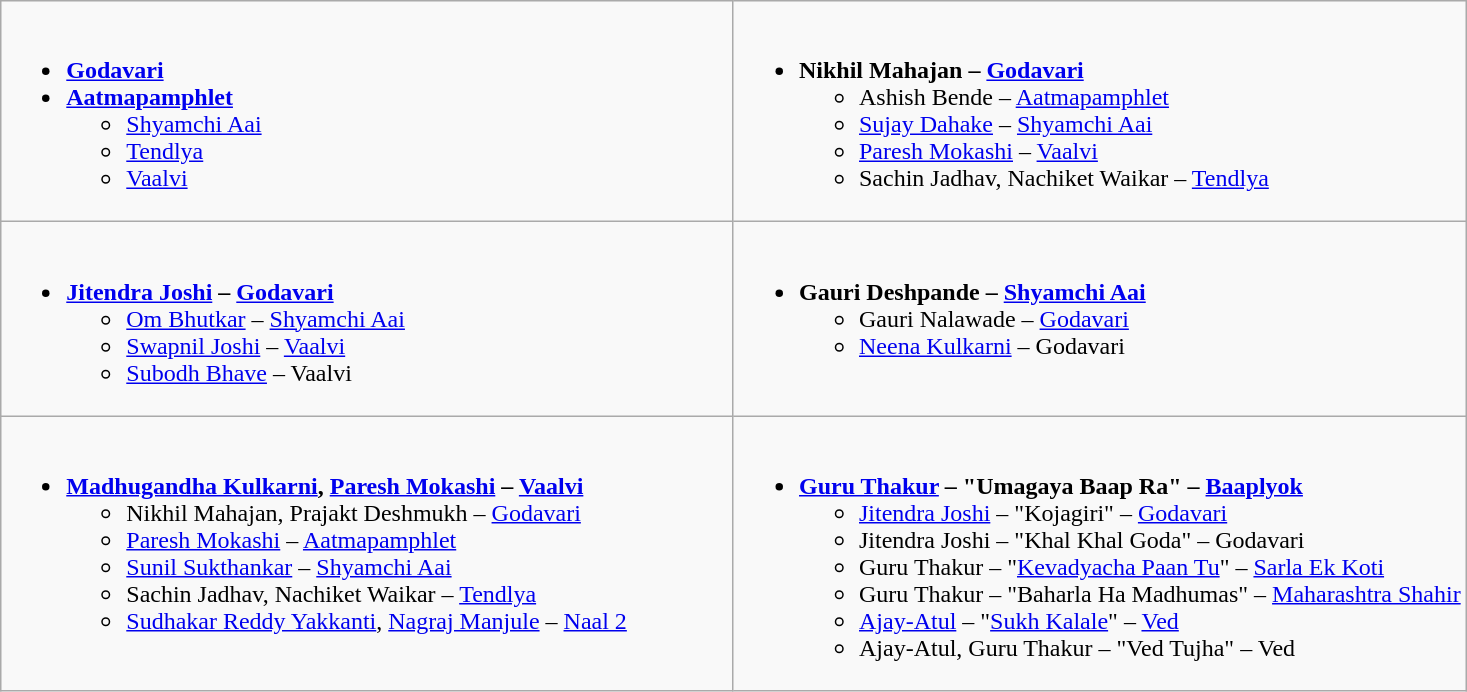<table class="wikitable" role="presentation">
<tr>
<td style="vertical-align:top; width:50%;"><br><ul><li><a href='#'><strong>Godavari</strong></a></li><li><strong><a href='#'>Aatmapamphlet</a></strong><ul><li><a href='#'>Shyamchi Aai</a></li><li><a href='#'>Tendlya</a></li><li><a href='#'>Vaalvi</a></li></ul></li></ul></td>
<td style="vertical-align:top; width:50%;"><br><ul><li><strong>Nikhil Mahajan – <a href='#'>Godavari</a></strong><ul><li>Ashish Bende – <a href='#'>Aatmapamphlet</a></li><li><a href='#'>Sujay Dahake</a> – <a href='#'>Shyamchi Aai</a></li><li><a href='#'>Paresh Mokashi</a> – <a href='#'>Vaalvi</a></li><li>Sachin Jadhav, Nachiket Waikar – <a href='#'>Tendlya</a></li></ul></li></ul></td>
</tr>
<tr>
<td style="vertical-align:top; width:50%;"><br><ul><li><strong><a href='#'>Jitendra Joshi</a> – <a href='#'>Godavari</a></strong><ul><li><a href='#'>Om Bhutkar</a> – <a href='#'>Shyamchi Aai</a></li><li><a href='#'>Swapnil Joshi</a> – <a href='#'>Vaalvi</a></li><li><a href='#'>Subodh Bhave</a> – Vaalvi</li></ul></li></ul></td>
<td style="vertical-align:top; width:50%;"><br><ul><li><strong>Gauri Deshpande – <a href='#'>Shyamchi Aai</a></strong><ul><li>Gauri Nalawade – <a href='#'>Godavari</a></li><li><a href='#'>Neena Kulkarni</a> – Godavari</li></ul></li></ul></td>
</tr>
<tr>
<td style="vertical-align:top; width:50%;"><br><ul><li><strong><a href='#'>Madhugandha Kulkarni</a>, <a href='#'>Paresh Mokashi</a> – <a href='#'>Vaalvi</a></strong><ul><li>Nikhil Mahajan, Prajakt Deshmukh – <a href='#'>Godavari</a></li><li><a href='#'>Paresh Mokashi</a> – <a href='#'>Aatmapamphlet</a></li><li><a href='#'>Sunil Sukthankar</a> – <a href='#'>Shyamchi Aai</a></li><li>Sachin Jadhav, Nachiket Waikar – <a href='#'>Tendlya</a></li><li><a href='#'>Sudhakar Reddy Yakkanti</a>, <a href='#'>Nagraj Manjule</a> – <a href='#'>Naal 2</a></li></ul></li></ul></td>
<td style="vertical-align:top; width:50%;"><br><ul><li><strong><a href='#'>Guru Thakur</a> – "Umagaya Baap Ra" – <a href='#'>Baaplyok</a></strong><ul><li><a href='#'>Jitendra Joshi</a> – "Kojagiri" – <a href='#'>Godavari</a></li><li>Jitendra Joshi – "Khal Khal Goda" – Godavari</li><li>Guru Thakur – "<a href='#'>Kevadyacha Paan Tu</a>" – <a href='#'>Sarla Ek Koti</a></li><li>Guru Thakur – "Baharla Ha Madhumas" – <a href='#'>Maharashtra Shahir</a></li><li><a href='#'>Ajay-Atul</a> – "<a href='#'>Sukh Kalale</a>" – <a href='#'>Ved</a></li><li>Ajay-Atul, Guru Thakur – "Ved Tujha" – Ved</li></ul></li></ul></td>
</tr>
</table>
